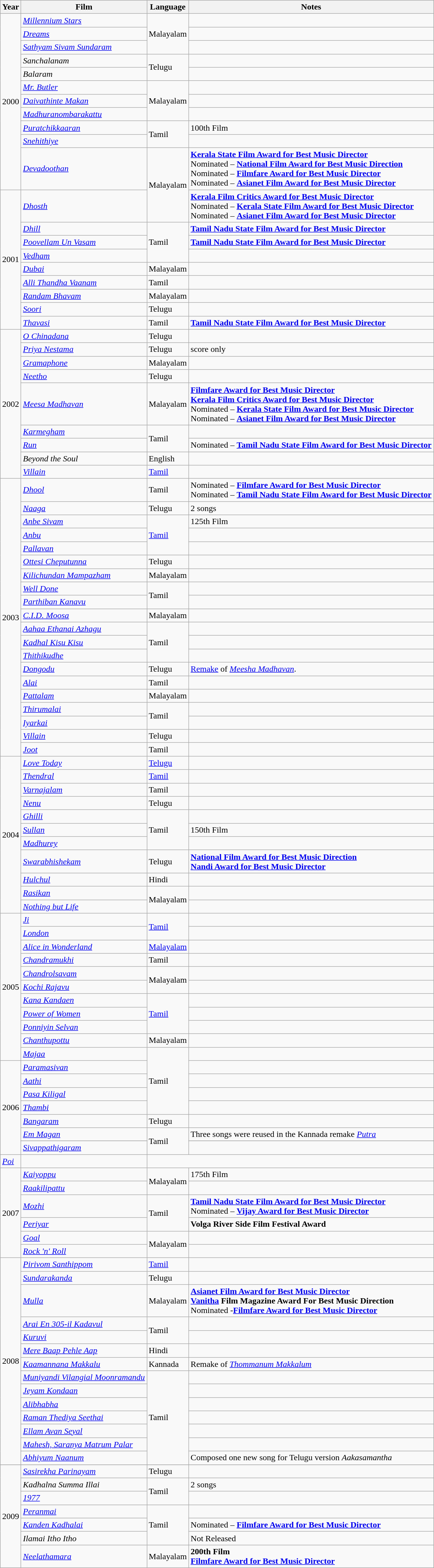<table class="wikitable sortable">
<tr>
<th>Year</th>
<th>Film</th>
<th>Language</th>
<th>Notes</th>
</tr>
<tr>
<td rowspan="11">2000</td>
<td><em><a href='#'>Millennium Stars</a></em></td>
<td rowspan="3">Malayalam</td>
<td></td>
</tr>
<tr>
<td><em><a href='#'>Dreams</a></em></td>
<td></td>
</tr>
<tr>
<td><em><a href='#'>Sathyam Sivam Sundaram</a></em></td>
<td></td>
</tr>
<tr>
<td><em>Sanchalanam</em></td>
<td rowspan="2">Telugu</td>
<td></td>
</tr>
<tr>
<td><em>Balaram</em></td>
<td></td>
</tr>
<tr>
<td><em><a href='#'>Mr. Butler</a></em></td>
<td rowspan="3">Malayalam</td>
<td></td>
</tr>
<tr>
<td><em><a href='#'>Daivathinte Makan</a></em></td>
<td></td>
</tr>
<tr>
<td><em><a href='#'>Madhuranombarakattu</a></em></td>
<td></td>
</tr>
<tr>
<td><em><a href='#'>Puratchikkaaran</a></em></td>
<td rowspan="2">Tamil</td>
<td>100th Film</td>
</tr>
<tr>
<td><em><a href='#'>Snehithiye</a></em></td>
<td></td>
</tr>
<tr>
<td><em><a href='#'>Devadoothan</a></em></td>
<td rowspan="2">Malayalam</td>
<td><strong><a href='#'>Kerala State Film Award for Best Music Director</a></strong> <br> Nominated – <strong><a href='#'>National Film Award for Best Music Direction</a></strong> <br> Nominated – <strong><a href='#'>Filmfare Award for Best Music Director</a></strong> <br> Nominated – <strong><a href='#'>Asianet Film Award for Best Music Director</a></strong></td>
</tr>
<tr>
<td rowspan="9">2001</td>
<td><em><a href='#'>Dhosth</a></em></td>
<td><strong><a href='#'>Kerala Film Critics Award for Best Music Director</a></strong> <br> Nominated – <strong><a href='#'>Kerala State Film Award for Best Music Director</a></strong> <br> Nominated – <strong><a href='#'>Asianet Film Award for Best Music Director</a></strong></td>
</tr>
<tr>
<td><em><a href='#'>Dhill</a></em></td>
<td rowspan="3">Tamil</td>
<td><strong><a href='#'>Tamil Nadu State Film Award for Best Music Director</a></strong></td>
</tr>
<tr>
<td><em><a href='#'>Poovellam Un Vasam</a></em></td>
<td><strong><a href='#'>Tamil Nadu State Film Award for Best Music Director</a></strong></td>
</tr>
<tr>
<td><em><a href='#'>Vedham</a></em></td>
<td></td>
</tr>
<tr>
<td><em><a href='#'>Dubai</a></em></td>
<td>Malayalam</td>
<td></td>
</tr>
<tr>
<td><em><a href='#'>Alli Thandha Vaanam</a></em></td>
<td>Tamil</td>
<td></td>
</tr>
<tr>
<td><em><a href='#'>Randam Bhavam</a></em></td>
<td>Malayalam</td>
<td></td>
</tr>
<tr>
<td><em><a href='#'>Soori</a></em></td>
<td>Telugu</td>
<td></td>
</tr>
<tr>
<td><em><a href='#'>Thavasi</a></em></td>
<td>Tamil</td>
<td><strong><a href='#'>Tamil Nadu State Film Award for Best Music Director</a></strong></td>
</tr>
<tr>
<td rowspan="09">2002</td>
<td><em><a href='#'>O Chinadana</a></em></td>
<td>Telugu</td>
<td></td>
</tr>
<tr>
<td><em><a href='#'>Priya Nestama</a></em></td>
<td>Telugu</td>
<td>score only</td>
</tr>
<tr>
<td><em><a href='#'>Gramaphone</a></em></td>
<td>Malayalam</td>
<td></td>
</tr>
<tr>
<td><em><a href='#'>Neetho</a></em></td>
<td>Telugu</td>
<td></td>
</tr>
<tr>
<td><em><a href='#'>Meesa Madhavan</a></em></td>
<td>Malayalam</td>
<td><strong><a href='#'>Filmfare Award for Best Music Director</a></strong> <br> <strong><a href='#'>Kerala Film Critics Award for Best Music Director</a></strong> <br> Nominated – <strong><a href='#'>Kerala State Film Award for Best Music Director</a></strong> <br> Nominated – <strong><a href='#'>Asianet Film Award for Best Music Director</a></strong></td>
</tr>
<tr>
<td><em><a href='#'>Karmegham</a></em></td>
<td rowspan="2">Tamil</td>
<td></td>
</tr>
<tr>
<td><em><a href='#'>Run</a></em></td>
<td>Nominated – <strong><a href='#'>Tamil Nadu State Film Award for Best Music Director</a></strong></td>
</tr>
<tr>
<td><em>Beyond the Soul</em></td>
<td>English</td>
<td></td>
</tr>
<tr>
<td><em><a href='#'>Villain</a></em></td>
<td><a href='#'>Tamil</a></td>
<td></td>
</tr>
<tr>
<td rowspan="20">2003</td>
<td><em><a href='#'>Dhool</a></em></td>
<td>Tamil</td>
<td>Nominated – <strong><a href='#'>Filmfare Award for Best Music Director</a></strong> <br>Nominated – <strong><a href='#'>Tamil Nadu State Film Award for Best Music Director</a></strong></td>
</tr>
<tr>
<td><em><a href='#'>Naaga</a></em></td>
<td>Telugu</td>
<td>2 songs</td>
</tr>
<tr>
<td><em><a href='#'>Anbe Sivam</a></em></td>
<td rowspan="3"><a href='#'>Tamil</a></td>
<td>125th Film</td>
</tr>
<tr>
<td><em><a href='#'>Anbu</a></em></td>
<td></td>
</tr>
<tr>
<td><em><a href='#'>Pallavan</a></em></td>
<td></td>
</tr>
<tr>
<td><em><a href='#'>Ottesi Cheputunna</a></em></td>
<td>Telugu</td>
<td></td>
</tr>
<tr>
<td><em><a href='#'>Kilichundan Mampazham</a></em></td>
<td>Malayalam</td>
<td></td>
</tr>
<tr>
<td><em><a href='#'>Well Done</a></em></td>
<td rowspan="2">Tamil</td>
<td></td>
</tr>
<tr>
<td><em><a href='#'>Parthiban Kanavu</a></em></td>
<td></td>
</tr>
<tr>
<td><em><a href='#'>C.I.D. Moosa</a></em></td>
<td>Malayalam</td>
<td></td>
</tr>
<tr>
<td><em><a href='#'>Aahaa Ethanai Azhagu</a></em></td>
<td rowspan="3">Tamil</td>
<td></td>
</tr>
<tr>
<td><em><a href='#'>Kadhal Kisu Kisu</a></em></td>
<td></td>
</tr>
<tr>
<td><em><a href='#'>Thithikudhe</a></em></td>
<td></td>
</tr>
<tr>
<td><em><a href='#'>Dongodu</a></em></td>
<td>Telugu</td>
<td><a href='#'>Remake</a> of <em><a href='#'>Meesha Madhavan</a></em>.</td>
</tr>
<tr>
<td><em><a href='#'>Alai</a></em></td>
<td>Tamil</td>
<td></td>
</tr>
<tr>
<td><em><a href='#'>Pattalam</a></em></td>
<td>Malayalam</td>
<td></td>
</tr>
<tr>
<td><em><a href='#'>Thirumalai</a></em></td>
<td rowspan="2">Tamil</td>
<td></td>
</tr>
<tr>
<td><em><a href='#'>Iyarkai</a></em></td>
<td></td>
</tr>
<tr>
<td><em><a href='#'>Villain</a></em></td>
<td>Telugu</td>
<td></td>
</tr>
<tr>
<td><em><a href='#'>Joot</a></em></td>
<td>Tamil</td>
<td></td>
</tr>
<tr>
<td rowspan="11">2004</td>
<td><em><a href='#'>Love Today</a></em></td>
<td><a href='#'>Telugu</a></td>
<td></td>
</tr>
<tr>
<td><em><a href='#'>Thendral</a></em></td>
<td><a href='#'>Tamil</a></td>
<td></td>
</tr>
<tr>
<td><em><a href='#'>Varnajalam</a></em></td>
<td>Tamil</td>
<td></td>
</tr>
<tr>
<td><em><a href='#'>Nenu</a></em></td>
<td>Telugu</td>
<td></td>
</tr>
<tr>
<td><em><a href='#'>Ghilli</a></em></td>
<td rowspan="3">Tamil</td>
<td></td>
</tr>
<tr>
<td><em><a href='#'>Sullan</a></em></td>
<td>150th Film</td>
</tr>
<tr>
<td><em><a href='#'>Madhurey</a></em></td>
<td></td>
</tr>
<tr>
<td><em><a href='#'>Swarabhishekam</a></em></td>
<td>Telugu</td>
<td><strong><a href='#'>National Film Award for Best Music Direction</a></strong> <br> <strong><a href='#'>Nandi Award for Best Music Director</a></strong></td>
</tr>
<tr>
<td><em><a href='#'>Hulchul</a></em></td>
<td>Hindi</td>
<td></td>
</tr>
<tr>
<td><em><a href='#'>Rasikan</a></em></td>
<td rowspan="2">Malayalam</td>
<td></td>
</tr>
<tr>
<td><em><a href='#'>Nothing but Life</a></em></td>
<td></td>
</tr>
<tr>
<td rowspan="11">2005</td>
<td><em><a href='#'>Ji</a></em></td>
<td rowspan="2"><a href='#'>Tamil</a></td>
<td></td>
</tr>
<tr>
<td><em><a href='#'>London</a></em></td>
<td></td>
</tr>
<tr>
<td><em><a href='#'>Alice in Wonderland</a></em></td>
<td><a href='#'>Malayalam</a></td>
<td></td>
</tr>
<tr>
<td><em><a href='#'>Chandramukhi</a></em></td>
<td>Tamil</td>
<td></td>
</tr>
<tr>
<td><em><a href='#'>Chandrolsavam</a></em></td>
<td rowspan="2">Malayalam</td>
<td></td>
</tr>
<tr>
<td><em><a href='#'>Kochi Rajavu</a></em></td>
<td></td>
</tr>
<tr>
<td><em><a href='#'>Kana Kandaen</a></em></td>
<td rowspan="3"><a href='#'>Tamil</a></td>
<td></td>
</tr>
<tr>
<td><em><a href='#'>Power of Women</a></em></td>
<td></td>
</tr>
<tr>
<td><em><a href='#'>Ponniyin Selvan</a></em></td>
<td></td>
</tr>
<tr>
<td><em><a href='#'>Chanthupottu</a></em></td>
<td>Malayalam</td>
<td></td>
</tr>
<tr>
<td><em><a href='#'>Majaa</a></em></td>
<td rowspan="5">Tamil</td>
<td></td>
</tr>
<tr>
<td rowspan="8">2006</td>
<td><em><a href='#'>Paramasivan</a></em></td>
<td></td>
</tr>
<tr>
<td><em><a href='#'>Aathi</a></em></td>
<td></td>
</tr>
<tr>
<td><em><a href='#'>Pasa Kiligal</a></em></td>
<td></td>
</tr>
<tr>
<td><em><a href='#'>Thambi</a></em></td>
<td></td>
</tr>
<tr>
<td><em><a href='#'>Bangaram</a></em></td>
<td>Telugu</td>
<td></td>
</tr>
<tr>
<td><em><a href='#'>Em Magan</a></em></td>
<td rowspan="3">Tamil</td>
<td>Three songs were reused in the Kannada remake <em><a href='#'>Putra</a></em></td>
</tr>
<tr>
</tr>
<tr>
<td><em><a href='#'>Sivappathigaram</a></em></td>
<td></td>
</tr>
<tr>
<td><em><a href='#'>Poi</a></em></td>
<td></td>
</tr>
<tr>
<td rowspan="06">2007</td>
<td><em><a href='#'>Kaiyoppu</a></em></td>
<td rowspan="2">Malayalam</td>
<td>175th Film</td>
</tr>
<tr>
<td><em><a href='#'>Raakilipattu</a></em></td>
<td></td>
</tr>
<tr>
<td><em><a href='#'>Mozhi</a></em></td>
<td rowspan="2">Tamil</td>
<td><strong><a href='#'>Tamil Nadu State Film Award for Best Music Director</a></strong> <br> Nominated – <strong><a href='#'>Vijay Award for Best Music Director</a></strong></td>
</tr>
<tr>
<td><em><a href='#'>Periyar</a></em></td>
<td><strong>Volga River Side Film Festival Award</strong></td>
</tr>
<tr>
<td><em><a href='#'>Goal</a></em></td>
<td rowspan="2">Malayalam</td>
<td></td>
</tr>
<tr>
<td><em><a href='#'>Rock 'n' Roll</a></em></td>
<td></td>
</tr>
<tr>
<td rowspan="14">2008</td>
<td><em><a href='#'>Pirivom Santhippom</a></em></td>
<td><a href='#'>Tamil</a></td>
<td></td>
</tr>
<tr>
<td><em><a href='#'>Sundarakanda</a></em></td>
<td>Telugu</td>
<td></td>
</tr>
<tr>
<td><em><a href='#'>Mulla</a></em></td>
<td>Malayalam</td>
<td><strong><a href='#'>Asianet Film Award for Best Music Director</a></strong> <br> <strong><a href='#'>Vanitha</a> Film Magazine Award For Best Music Direction</strong> <br> Nominated -<strong><a href='#'>Filmfare Award for Best Music Director</a></strong></td>
</tr>
<tr>
<td><em><a href='#'>Arai En 305-il Kadavul</a></em></td>
<td rowspan="2">Tamil</td>
<td></td>
</tr>
<tr>
<td><em><a href='#'>Kuruvi</a></em></td>
<td></td>
</tr>
<tr>
<td><em><a href='#'>Mere Baap Pehle Aap</a></em></td>
<td>Hindi</td>
<td></td>
</tr>
<tr>
<td><em><a href='#'>Kaamannana Makkalu</a></em></td>
<td>Kannada</td>
<td>Remake of <em><a href='#'>Thommanum Makkalum</a></em></td>
</tr>
<tr>
<td><em><a href='#'>Muniyandi Vilangial Moonramandu</a></em></td>
<td rowspan="7">Tamil</td>
<td></td>
</tr>
<tr>
<td><em><a href='#'>Jeyam Kondaan</a></em></td>
<td></td>
</tr>
<tr>
<td><em><a href='#'>Alibhabha</a></em></td>
<td></td>
</tr>
<tr>
<td><em><a href='#'>Raman Thediya Seethai</a></em></td>
<td></td>
</tr>
<tr>
<td><em><a href='#'>Ellam Avan Seyal</a></em></td>
<td></td>
</tr>
<tr>
<td><em><a href='#'>Mahesh, Saranya Matrum Palar</a></em></td>
<td></td>
</tr>
<tr>
<td><em><a href='#'>Abhiyum Naanum</a></em></td>
<td>Composed one new song for Telugu version <em>Aakasamantha</em></td>
</tr>
<tr>
</tr>
<tr>
<td rowspan="07">2009</td>
<td><em><a href='#'>Sasirekha Parinayam</a></em></td>
<td>Telugu</td>
<td></td>
</tr>
<tr>
<td><em>Kadhalna Summa Illai</em></td>
<td rowspan="2">Tamil</td>
<td>2 songs</td>
</tr>
<tr>
<td><em><a href='#'>1977</a></em></td>
<td></td>
</tr>
<tr>
<td><em><a href='#'>Peranmai</a></em></td>
<td rowspan="3">Tamil</td>
<td></td>
</tr>
<tr>
<td><em><a href='#'>Kanden Kadhalai</a></em></td>
<td>Nominated – <strong><a href='#'>Filmfare Award for Best Music Director</a></strong></td>
</tr>
<tr>
<td><em>Ilamai Itho Itho</em></td>
<td>Not Released</td>
</tr>
<tr>
<td><em><a href='#'>Neelathamara</a></em></td>
<td>Malayalam</td>
<td><strong>200th Film<br><a href='#'>Filmfare Award for Best Music Director</a></strong></td>
</tr>
</table>
